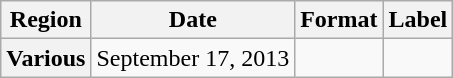<table class="wikitable plainrowheaders">
<tr>
<th scope="col">Region</th>
<th scope="col">Date</th>
<th scope="col">Format</th>
<th scope="col">Label</th>
</tr>
<tr>
<th scope="row">Various</th>
<td>September 17, 2013</td>
<td></td>
<td scope="row"></td>
</tr>
</table>
